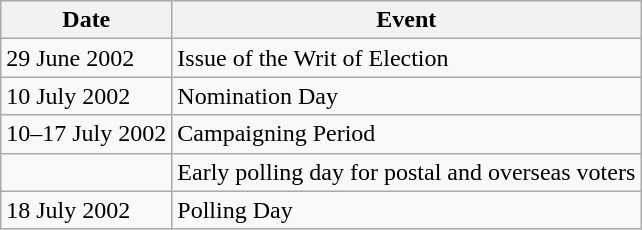<table class="wikitable">
<tr>
<th>Date</th>
<th>Event</th>
</tr>
<tr>
<td>29 June 2002</td>
<td>Issue of the Writ of Election</td>
</tr>
<tr>
<td>10 July 2002</td>
<td>Nomination Day</td>
</tr>
<tr>
<td>10–17 July 2002</td>
<td>Campaigning Period</td>
</tr>
<tr>
<td></td>
<td>Early polling day for postal and overseas voters</td>
</tr>
<tr>
<td>18 July 2002</td>
<td>Polling Day</td>
</tr>
</table>
